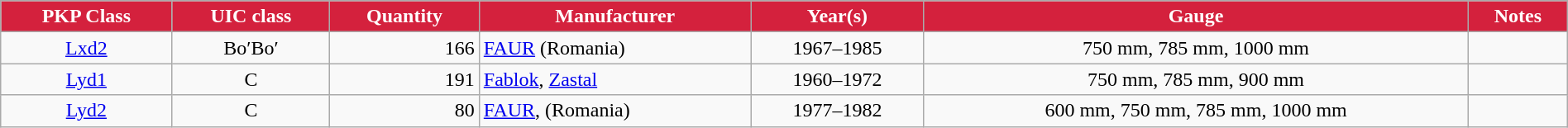<table class="wikitable" width="100%" style=text-align:center>
<tr>
<th style="color:#ffffff; background:#D4213D">PKP Class</th>
<th style="color:#ffffff; background:#D4213D">UIC class</th>
<th style="color:#ffffff; background:#D4213D">Quantity</th>
<th style="color:#ffffff; background:#D4213D">Manufacturer</th>
<th style="color:#ffffff; background:#D4213D">Year(s)</th>
<th style="color:#ffffff; background:#D4213D">Gauge</th>
<th style="color:#ffffff; background:#D4213D">Notes</th>
</tr>
<tr>
<td><a href='#'>Lxd2</a></td>
<td>Bo′Bo′</td>
<td align="right">166</td>
<td align="left"><a href='#'>FAUR</a> (Romania)</td>
<td>1967–1985</td>
<td>750 mm, 785 mm, 1000 mm</td>
<td align=left></td>
</tr>
<tr>
<td><a href='#'>Lyd1</a></td>
<td>C</td>
<td align="right">191</td>
<td align="left"><a href='#'>Fablok</a>, <a href='#'>Zastal</a></td>
<td>1960–1972</td>
<td>750 mm, 785 mm, 900 mm</td>
<td align=left></td>
</tr>
<tr>
<td><a href='#'>Lyd2</a></td>
<td>C</td>
<td align="right">80</td>
<td align="left"><a href='#'>FAUR</a>, (Romania)</td>
<td>1977–1982</td>
<td>600 mm, 750 mm, 785 mm, 1000 mm</td>
<td align=left></td>
</tr>
</table>
